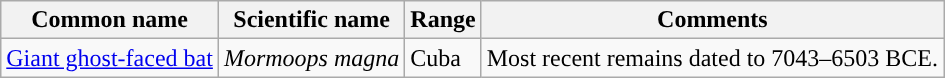<table class="wikitable">
<tr>
<th>Common name</th>
<th>Scientific name</th>
<th>Range</th>
<th class="unsortable">Comments</th>
</tr>
<tr>
<td><a href='#'>Giant ghost-faced bat</a></td>
<td><em>Mormoops magna</em></td>
<td>Cuba</td>
<td>Most recent remains dated to 7043–6503 BCE.</td>
</tr>
</table>
